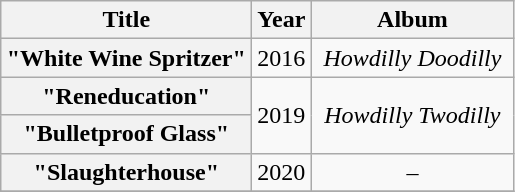<table class="wikitable plainrowheaders" style="text-align:center;">
<tr>
<th scope="col" style="width:10em;">Title</th>
<th scope="col" style="width:2em;">Year</th>
<th scope="col" style="width:8em;">Album</th>
</tr>
<tr>
<th scope="row">"White Wine Spritzer"</th>
<td>2016</td>
<td><em>Howdilly Doodilly</em></td>
</tr>
<tr>
<th scope="row">"Reneducation"</th>
<td rowspan="2">2019</td>
<td rowspan="2"><em>Howdilly Twodilly</em></td>
</tr>
<tr>
<th scope="row">"Bulletproof Glass"</th>
</tr>
<tr>
<th scope="row">"Slaughterhouse"</th>
<td>2020</td>
<td>–</td>
</tr>
<tr>
</tr>
</table>
